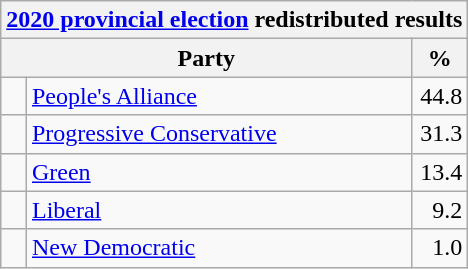<table class="wikitable">
<tr>
<th colspan="4"><a href='#'>2020 provincial election</a> redistributed results</th>
</tr>
<tr>
<th bgcolor="#DDDDFF" width="130px" colspan="2">Party</th>
<th bgcolor="#DDDDFF" width="30px">%</th>
</tr>
<tr>
<td> </td>
<td><a href='#'>People's Alliance</a></td>
<td align=right>44.8</td>
</tr>
<tr>
<td> </td>
<td><a href='#'>Progressive Conservative</a></td>
<td align=right>31.3</td>
</tr>
<tr>
<td> </td>
<td><a href='#'>Green</a></td>
<td align=right>13.4</td>
</tr>
<tr>
<td> </td>
<td><a href='#'>Liberal</a></td>
<td align=right>9.2</td>
</tr>
<tr>
<td> </td>
<td><a href='#'>New Democratic</a></td>
<td align=right>1.0</td>
</tr>
</table>
